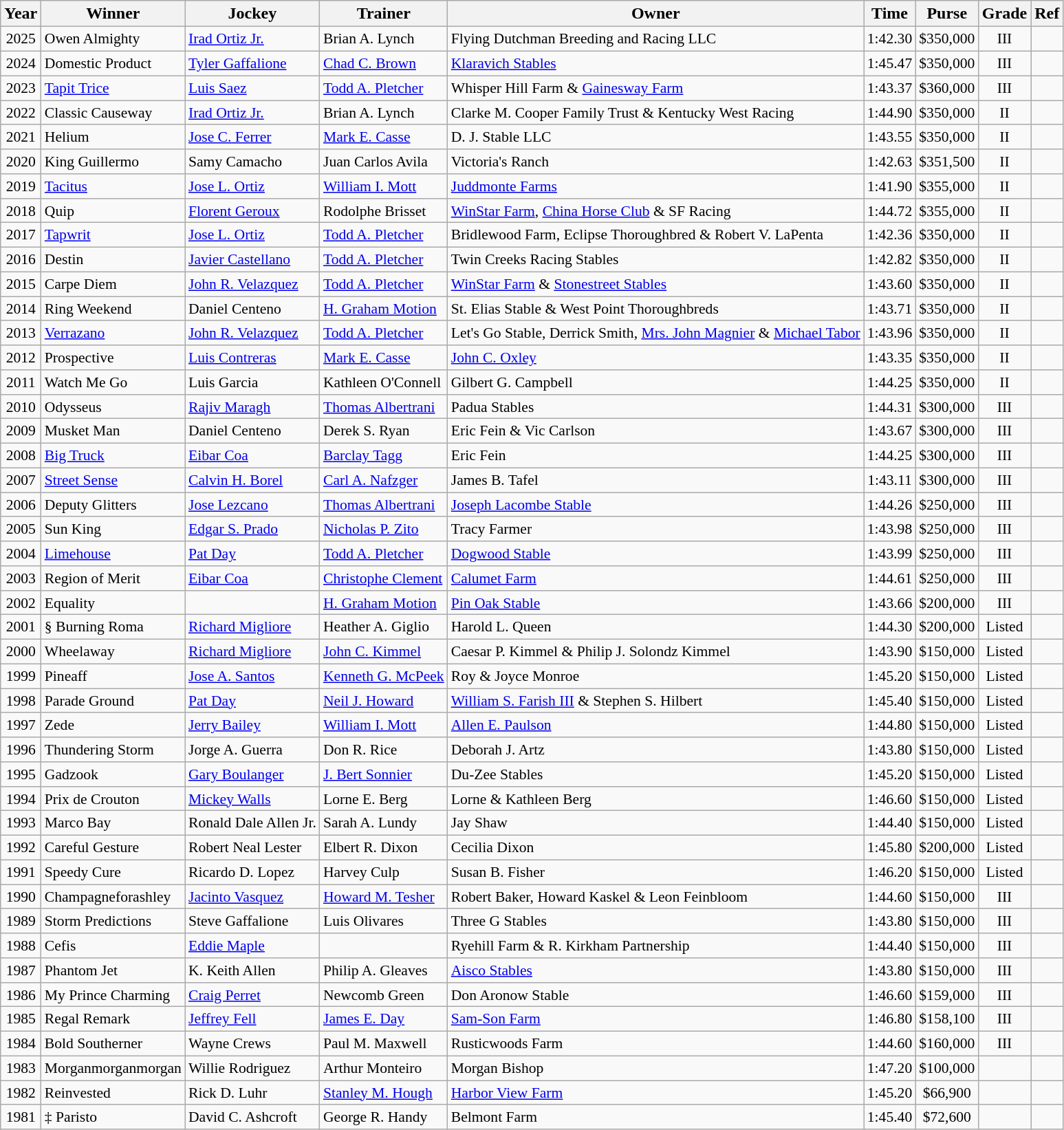<table class="wikitable sortable">
<tr>
<th>Year</th>
<th>Winner</th>
<th>Jockey</th>
<th>Trainer</th>
<th>Owner</th>
<th>Time</th>
<th>Purse</th>
<th>Grade</th>
<th>Ref</th>
</tr>
<tr style="font-size:90%;">
<td align=center>2025</td>
<td>Owen Almighty</td>
<td><a href='#'>Irad Ortiz Jr.</a></td>
<td>Brian A. Lynch</td>
<td>Flying Dutchman Breeding and Racing LLC</td>
<td align=center>1:42.30</td>
<td align=center>$350,000</td>
<td align=center>III</td>
<td></td>
</tr>
<tr style="font-size:90%;">
<td align=center>2024</td>
<td>Domestic Product</td>
<td><a href='#'>Tyler Gaffalione</a></td>
<td><a href='#'>Chad C. Brown</a></td>
<td><a href='#'>Klaravich Stables</a></td>
<td align=center>1:45.47</td>
<td align=center>$350,000</td>
<td align=center>III</td>
<td></td>
</tr>
<tr style="font-size:90%;">
<td align=center>2023</td>
<td><a href='#'>Tapit Trice</a></td>
<td><a href='#'>Luis Saez</a></td>
<td><a href='#'>Todd A. Pletcher</a></td>
<td>Whisper Hill Farm & <a href='#'>Gainesway Farm</a></td>
<td align=center>1:43.37</td>
<td align=center>$360,000</td>
<td align=center>III</td>
<td></td>
</tr>
<tr style="font-size:90%;">
<td align=center>2022</td>
<td>Classic Causeway</td>
<td><a href='#'>Irad Ortiz Jr.</a></td>
<td>Brian A. Lynch</td>
<td>Clarke M. Cooper Family Trust & Kentucky West Racing</td>
<td align=center>1:44.90</td>
<td align=center>$350,000</td>
<td align=center>II</td>
<td></td>
</tr>
<tr style="font-size:90%;">
<td align=center>2021</td>
<td>Helium</td>
<td><a href='#'>Jose C. Ferrer</a></td>
<td><a href='#'>Mark E. Casse</a></td>
<td>D. J. Stable LLC</td>
<td align=center>1:43.55</td>
<td align=center>$350,000</td>
<td align=center>II</td>
<td></td>
</tr>
<tr style="font-size:90%;">
<td align=center>2020</td>
<td>King Guillermo</td>
<td>Samy Camacho</td>
<td>Juan Carlos Avila</td>
<td>Victoria's Ranch</td>
<td align=center>1:42.63</td>
<td align=center>$351,500</td>
<td align=center>II</td>
<td></td>
</tr>
<tr style="font-size:90%;">
<td align=center>2019</td>
<td><a href='#'>Tacitus</a></td>
<td><a href='#'>Jose L. Ortiz</a></td>
<td><a href='#'>William I. Mott</a></td>
<td><a href='#'>Juddmonte Farms</a></td>
<td align=center>1:41.90</td>
<td align=center>$355,000</td>
<td align=center>II</td>
<td></td>
</tr>
<tr style="font-size:90%;">
<td align=center>2018</td>
<td>Quip</td>
<td><a href='#'>Florent Geroux</a></td>
<td>Rodolphe Brisset</td>
<td><a href='#'>WinStar Farm</a>, <a href='#'>China Horse Club</a> & SF Racing</td>
<td align=center>1:44.72</td>
<td align=center>$355,000</td>
<td align=center>II</td>
<td></td>
</tr>
<tr style="font-size:90%;">
<td align=center>2017</td>
<td><a href='#'>Tapwrit</a></td>
<td><a href='#'>Jose L. Ortiz</a></td>
<td><a href='#'>Todd A. Pletcher</a></td>
<td>Bridlewood Farm, Eclipse Thoroughbred & Robert V. LaPenta</td>
<td align=center>1:42.36</td>
<td align=center>$350,000</td>
<td align=center>II</td>
<td></td>
</tr>
<tr style="font-size:90%;">
<td align=center>2016</td>
<td>Destin</td>
<td><a href='#'>Javier Castellano</a></td>
<td><a href='#'>Todd A. Pletcher</a></td>
<td>Twin Creeks Racing Stables</td>
<td align=center>1:42.82</td>
<td align=center>$350,000</td>
<td align=center>II</td>
<td></td>
</tr>
<tr style="font-size:90%;">
<td align=center>2015</td>
<td>Carpe Diem</td>
<td><a href='#'>John R. Velazquez</a></td>
<td><a href='#'>Todd A. Pletcher</a></td>
<td><a href='#'>WinStar Farm</a> & <a href='#'>Stonestreet Stables</a></td>
<td align=center>1:43.60</td>
<td align=center>$350,000</td>
<td align=center>II</td>
<td></td>
</tr>
<tr style="font-size:90%;">
<td align=center>2014</td>
<td>Ring Weekend</td>
<td>Daniel Centeno</td>
<td><a href='#'>H. Graham Motion</a></td>
<td>St. Elias Stable & West Point Thoroughbreds</td>
<td align=center>1:43.71</td>
<td align=center>$350,000</td>
<td align=center>II</td>
<td></td>
</tr>
<tr style="font-size:90%;">
<td align=center>2013</td>
<td><a href='#'>Verrazano</a></td>
<td><a href='#'>John R. Velazquez</a></td>
<td><a href='#'>Todd A. Pletcher</a></td>
<td>Let's Go Stable, Derrick Smith, <a href='#'>Mrs. John Magnier</a> & <a href='#'>Michael Tabor</a></td>
<td align=center>1:43.96</td>
<td align=center>$350,000</td>
<td align=center>II</td>
<td></td>
</tr>
<tr style="font-size:90%;">
<td align=center>2012</td>
<td>Prospective</td>
<td><a href='#'>Luis Contreras</a></td>
<td><a href='#'>Mark E. Casse</a></td>
<td><a href='#'>John C. Oxley</a></td>
<td align=center>1:43.35</td>
<td align=center>$350,000</td>
<td align=center>II</td>
<td></td>
</tr>
<tr style="font-size:90%;">
<td align=center>2011</td>
<td>Watch Me Go</td>
<td>Luis Garcia</td>
<td>Kathleen O'Connell</td>
<td>Gilbert G. Campbell</td>
<td align=center>1:44.25</td>
<td align=center>$350,000</td>
<td align=center>II</td>
<td></td>
</tr>
<tr style="font-size:90%;">
<td align=center>2010</td>
<td>Odysseus</td>
<td><a href='#'>Rajiv Maragh</a></td>
<td><a href='#'>Thomas Albertrani</a></td>
<td>Padua Stables</td>
<td align=center>1:44.31</td>
<td align=center>$300,000</td>
<td align=center>III</td>
<td></td>
</tr>
<tr style="font-size:90%;">
<td align=center>2009</td>
<td>Musket Man</td>
<td>Daniel Centeno</td>
<td>Derek S. Ryan</td>
<td>Eric Fein & Vic Carlson</td>
<td align=center>1:43.67</td>
<td align=center>$300,000</td>
<td align=center>III</td>
<td></td>
</tr>
<tr style="font-size:90%;">
<td align=center>2008</td>
<td><a href='#'>Big Truck</a></td>
<td><a href='#'>Eibar Coa</a></td>
<td><a href='#'>Barclay Tagg</a></td>
<td>Eric Fein</td>
<td align=center>1:44.25</td>
<td align=center>$300,000</td>
<td align=center>III</td>
<td></td>
</tr>
<tr style="font-size:90%;">
<td align=center>2007</td>
<td><a href='#'>Street Sense</a></td>
<td><a href='#'>Calvin H. Borel</a></td>
<td><a href='#'>Carl A. Nafzger</a></td>
<td>James B. Tafel</td>
<td align=center>1:43.11</td>
<td align=center>$300,000</td>
<td align=center>III</td>
<td></td>
</tr>
<tr style="font-size:90%;">
<td align=center>2006</td>
<td>Deputy Glitters</td>
<td><a href='#'>Jose Lezcano</a></td>
<td><a href='#'>Thomas Albertrani</a></td>
<td><a href='#'>Joseph Lacombe Stable</a></td>
<td align=center>1:44.26</td>
<td align=center>$250,000</td>
<td align=center>III</td>
<td></td>
</tr>
<tr style="font-size:90%;">
<td align=center>2005</td>
<td>Sun King</td>
<td><a href='#'>Edgar S. Prado</a></td>
<td><a href='#'>Nicholas P. Zito</a></td>
<td>Tracy Farmer</td>
<td align=center>1:43.98</td>
<td align=center>$250,000</td>
<td align=center>III</td>
<td></td>
</tr>
<tr style="font-size:90%;">
<td align=center>2004</td>
<td><a href='#'>Limehouse</a></td>
<td><a href='#'>Pat Day</a></td>
<td><a href='#'>Todd A. Pletcher</a></td>
<td><a href='#'>Dogwood Stable</a></td>
<td align=center>1:43.99</td>
<td align=center>$250,000</td>
<td align=center>III</td>
<td></td>
</tr>
<tr style="font-size:90%;">
<td align=center>2003</td>
<td>Region of Merit</td>
<td><a href='#'>Eibar Coa</a></td>
<td><a href='#'>Christophe Clement</a></td>
<td><a href='#'>Calumet Farm</a></td>
<td align=center>1:44.61</td>
<td align=center>$250,000</td>
<td align=center>III</td>
<td></td>
</tr>
<tr style="font-size:90%;">
<td align=center>2002</td>
<td>Equality</td>
<td></td>
<td><a href='#'>H. Graham Motion</a></td>
<td><a href='#'>Pin Oak Stable</a></td>
<td align=center>1:43.66</td>
<td align=center>$200,000</td>
<td align=center>III</td>
<td></td>
</tr>
<tr style="font-size:90%;">
<td align=center>2001</td>
<td>§ Burning Roma</td>
<td><a href='#'>Richard Migliore</a></td>
<td>Heather A. Giglio</td>
<td>Harold L. Queen</td>
<td align=center>1:44.30</td>
<td align=center>$200,000</td>
<td align=center>Listed</td>
<td></td>
</tr>
<tr style="font-size:90%;">
<td align=center>2000</td>
<td>Wheelaway</td>
<td><a href='#'>Richard Migliore</a></td>
<td><a href='#'>John C. Kimmel</a></td>
<td>Caesar P. Kimmel & Philip J. Solondz Kimmel</td>
<td align=center>1:43.90</td>
<td align=center>$150,000</td>
<td align=center>Listed</td>
<td></td>
</tr>
<tr style="font-size:90%;">
<td align=center>1999</td>
<td>Pineaff</td>
<td><a href='#'>Jose A. Santos</a></td>
<td><a href='#'>Kenneth G. McPeek</a></td>
<td>Roy & Joyce Monroe</td>
<td align=center>1:45.20</td>
<td align=center>$150,000</td>
<td align=center>Listed</td>
<td></td>
</tr>
<tr style="font-size:90%;">
<td align=center>1998</td>
<td>Parade Ground</td>
<td><a href='#'>Pat Day</a></td>
<td><a href='#'>Neil J. Howard</a></td>
<td><a href='#'>William S. Farish III</a> & Stephen S. Hilbert</td>
<td align=center>1:45.40</td>
<td align=center>$150,000</td>
<td align=center>Listed</td>
<td></td>
</tr>
<tr style="font-size:90%;">
<td align=center>1997</td>
<td>Zede</td>
<td><a href='#'>Jerry Bailey</a></td>
<td><a href='#'>William I. Mott</a></td>
<td><a href='#'>Allen E. Paulson</a></td>
<td align=center>1:44.80</td>
<td align=center>$150,000</td>
<td align=center>Listed</td>
<td></td>
</tr>
<tr style="font-size:90%;">
<td align=center>1996</td>
<td>Thundering Storm</td>
<td>Jorge A. Guerra</td>
<td>Don R. Rice</td>
<td>Deborah J. Artz</td>
<td align=center>1:43.80</td>
<td align=center>$150,000</td>
<td align=center>Listed</td>
<td></td>
</tr>
<tr style="font-size:90%;">
<td align=center>1995</td>
<td>Gadzook</td>
<td><a href='#'>Gary Boulanger</a></td>
<td><a href='#'>J. Bert Sonnier</a></td>
<td>Du-Zee Stables</td>
<td align=center>1:45.20</td>
<td align=center>$150,000</td>
<td align=center>Listed</td>
<td></td>
</tr>
<tr style="font-size:90%;">
<td align=center>1994</td>
<td>Prix de Crouton</td>
<td><a href='#'>Mickey Walls</a></td>
<td>Lorne E. Berg</td>
<td>Lorne & Kathleen Berg</td>
<td align=center>1:46.60</td>
<td align=center>$150,000</td>
<td align=center>Listed</td>
<td></td>
</tr>
<tr style="font-size:90%;">
<td align=center>1993</td>
<td>Marco Bay</td>
<td>Ronald Dale Allen Jr.</td>
<td>Sarah A. Lundy</td>
<td>Jay Shaw</td>
<td align=center>1:44.40</td>
<td align=center>$150,000</td>
<td align=center>Listed</td>
<td></td>
</tr>
<tr style="font-size:90%;">
<td align=center>1992</td>
<td>Careful Gesture</td>
<td>Robert Neal Lester</td>
<td>Elbert R. Dixon</td>
<td>Cecilia Dixon</td>
<td align=center>1:45.80</td>
<td align=center>$200,000</td>
<td align=center>Listed</td>
<td></td>
</tr>
<tr style="font-size:90%;">
<td align=center>1991</td>
<td>Speedy Cure</td>
<td>Ricardo D. Lopez</td>
<td>Harvey Culp</td>
<td>Susan B. Fisher</td>
<td align=center>1:46.20</td>
<td align=center>$150,000</td>
<td align=center>Listed</td>
<td></td>
</tr>
<tr style="font-size:90%;">
<td align=center>1990</td>
<td>Champagneforashley</td>
<td><a href='#'>Jacinto Vasquez</a></td>
<td><a href='#'>Howard M. Tesher</a></td>
<td>Robert Baker, Howard Kaskel & Leon Feinbloom</td>
<td align=center>1:44.60</td>
<td align=center>$150,000</td>
<td align=center>III</td>
<td></td>
</tr>
<tr style="font-size:90%;">
<td align=center>1989</td>
<td>Storm Predictions</td>
<td>Steve Gaffalione</td>
<td>Luis Olivares</td>
<td>Three G Stables</td>
<td align=center>1:43.80</td>
<td align=center>$150,000</td>
<td align=center>III</td>
<td></td>
</tr>
<tr style="font-size:90%;">
<td align=center>1988</td>
<td>Cefis</td>
<td><a href='#'>Eddie Maple</a></td>
<td></td>
<td>Ryehill Farm & R. Kirkham Partnership</td>
<td align=center>1:44.40</td>
<td align=center>$150,000</td>
<td align=center>III</td>
<td></td>
</tr>
<tr style="font-size:90%;">
<td align=center>1987</td>
<td>Phantom Jet</td>
<td>K. Keith Allen</td>
<td>Philip A. Gleaves</td>
<td><a href='#'>Aisco Stables</a></td>
<td align=center>1:43.80</td>
<td align=center>$150,000</td>
<td align=center>III</td>
<td></td>
</tr>
<tr style="font-size:90%;">
<td align=center>1986</td>
<td>My Prince Charming</td>
<td><a href='#'>Craig Perret</a></td>
<td>Newcomb Green</td>
<td>Don Aronow Stable</td>
<td align=center>1:46.60</td>
<td align=center>$159,000</td>
<td align=center>III</td>
<td></td>
</tr>
<tr style="font-size:90%;">
<td align=center>1985</td>
<td>Regal Remark</td>
<td><a href='#'>Jeffrey Fell</a></td>
<td><a href='#'>James E. Day</a></td>
<td><a href='#'>Sam-Son Farm</a></td>
<td align=center>1:46.80</td>
<td align=center>$158,100</td>
<td align=center>III</td>
<td></td>
</tr>
<tr style="font-size:90%;">
<td align=center>1984</td>
<td>Bold Southerner</td>
<td>Wayne Crews</td>
<td>Paul M. Maxwell</td>
<td>Rusticwoods Farm</td>
<td align=center>1:44.60</td>
<td align=center>$160,000</td>
<td align=center>III</td>
<td></td>
</tr>
<tr style="font-size:90%;">
<td align=center>1983</td>
<td>Morganmorganmorgan</td>
<td>Willie Rodriguez</td>
<td>Arthur Monteiro</td>
<td>Morgan Bishop</td>
<td align=center>1:47.20</td>
<td align=center>$100,000</td>
<td align=center></td>
<td></td>
</tr>
<tr style="font-size:90%;">
<td align=center>1982</td>
<td>Reinvested</td>
<td>Rick D. Luhr</td>
<td><a href='#'>Stanley M. Hough</a></td>
<td><a href='#'>Harbor View Farm</a></td>
<td align=center>1:45.20</td>
<td align=center>$66,900</td>
<td align=center></td>
<td></td>
</tr>
<tr style="font-size:90%;">
<td align=center>1981</td>
<td>‡ Paristo</td>
<td>David C. Ashcroft</td>
<td>George R. Handy</td>
<td>Belmont Farm</td>
<td align=center>1:45.40</td>
<td align=center>$72,600</td>
<td align=center></td>
<td></td>
</tr>
</table>
